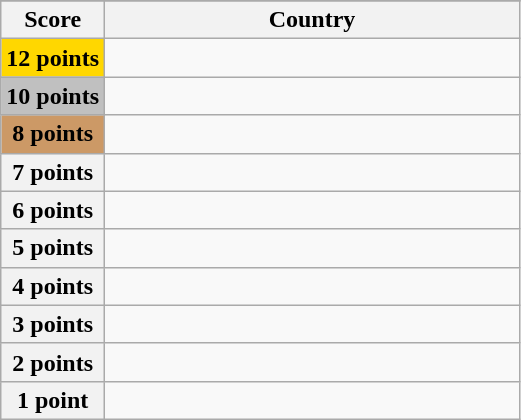<table class="wikitable">
<tr>
</tr>
<tr>
<th scope="col" width="20%">Score</th>
<th scope="col">Country</th>
</tr>
<tr>
<th scope="row" style="background:gold">12 points</th>
<td></td>
</tr>
<tr>
<th scope="row" style="background:silver">10 points</th>
<td></td>
</tr>
<tr>
<th scope="row" style="background:#CC9966">8 points</th>
<td></td>
</tr>
<tr>
<th scope="row">7 points</th>
<td></td>
</tr>
<tr>
<th scope="row">6 points</th>
<td></td>
</tr>
<tr>
<th scope="row">5 points</th>
<td></td>
</tr>
<tr>
<th scope="row">4 points</th>
<td></td>
</tr>
<tr>
<th scope="row">3 points</th>
<td></td>
</tr>
<tr>
<th scope="row">2 points</th>
<td></td>
</tr>
<tr>
<th scope="row">1 point</th>
<td></td>
</tr>
</table>
